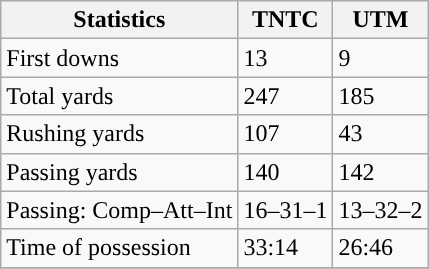<table class="wikitable" style="float: left;">
<tr>
<th>Statistics</th>
<th>TNTC</th>
<th>UTM</th>
</tr>
<tr>
<td>First downs</td>
<td>13</td>
<td>9</td>
</tr>
<tr>
<td>Total yards</td>
<td>247</td>
<td>185</td>
</tr>
<tr>
<td>Rushing yards</td>
<td>107</td>
<td>43</td>
</tr>
<tr>
<td>Passing yards</td>
<td>140</td>
<td>142</td>
</tr>
<tr>
<td>Passing: Comp–Att–Int</td>
<td>16–31–1</td>
<td>13–32–2</td>
</tr>
<tr>
<td>Time of possession</td>
<td>33:14</td>
<td>26:46</td>
</tr>
<tr>
</tr>
</table>
